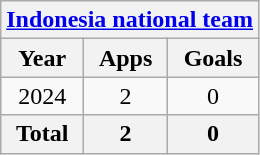<table class="wikitable" style="text-align:center">
<tr>
<th colspan=3><a href='#'>Indonesia national team</a></th>
</tr>
<tr>
<th>Year</th>
<th>Apps</th>
<th>Goals</th>
</tr>
<tr>
<td>2024</td>
<td>2</td>
<td>0</td>
</tr>
<tr>
<th>Total</th>
<th>2</th>
<th>0</th>
</tr>
</table>
